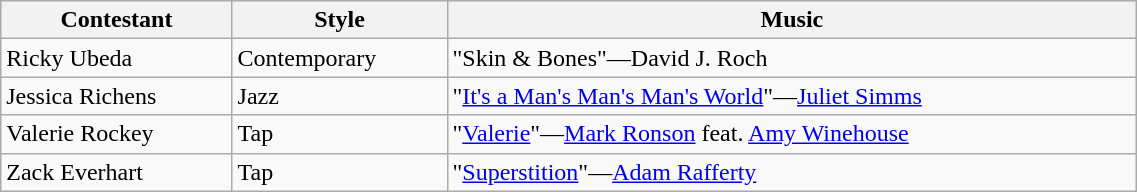<table class="wikitable" style="width:60%;">
<tr>
<th>Contestant</th>
<th>Style</th>
<th>Music</th>
</tr>
<tr>
<td>Ricky Ubeda</td>
<td>Contemporary</td>
<td>"Skin & Bones"—David J. Roch</td>
</tr>
<tr>
<td>Jessica Richens</td>
<td>Jazz</td>
<td>"<a href='#'>It's a Man's Man's Man's World</a>"—<a href='#'>Juliet Simms</a></td>
</tr>
<tr>
<td>Valerie Rockey</td>
<td>Tap</td>
<td>"<a href='#'>Valerie</a>"—<a href='#'>Mark Ronson</a> feat. <a href='#'>Amy Winehouse</a></td>
</tr>
<tr>
<td>Zack Everhart</td>
<td>Tap</td>
<td>"<a href='#'>Superstition</a>"—<a href='#'>Adam Rafferty</a></td>
</tr>
</table>
